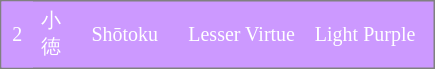<table cellspacing="0" style="width:290px;background:#CC99FF; border:1px solid gray">
<tr>
<td style="width:40px;height:30px;background:#CC99FF;text-align:center;font-size:10pt;color:#FFFFFF">2</td>
<td style="width:40px;font-size:10pt;color:#FFFFFF;padding:4pt;line-height:1.25em">小徳</td>
<td style="width:70px;font-size:10pt;color:#FFFFFF;padding:4pt;line-height:1.25em">Shōtoku</td>
<td style="width:140px;font-size:10pt;color:#FFFFFF;padding:4pt;line-height:1.25em">Lesser Virtue</td>
<td style="width:140px;font-size:10pt;color:#FFFFFF;padding:4pt;line-height:1.25em">Light Purple</td>
</tr>
</table>
